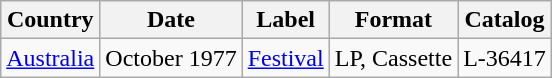<table class="wikitable">
<tr>
<th>Country</th>
<th>Date</th>
<th>Label</th>
<th>Format</th>
<th>Catalog</th>
</tr>
<tr>
<td><a href='#'>Australia</a></td>
<td>October 1977</td>
<td><a href='#'>Festival</a></td>
<td>LP, Cassette</td>
<td>L-36417</td>
</tr>
</table>
